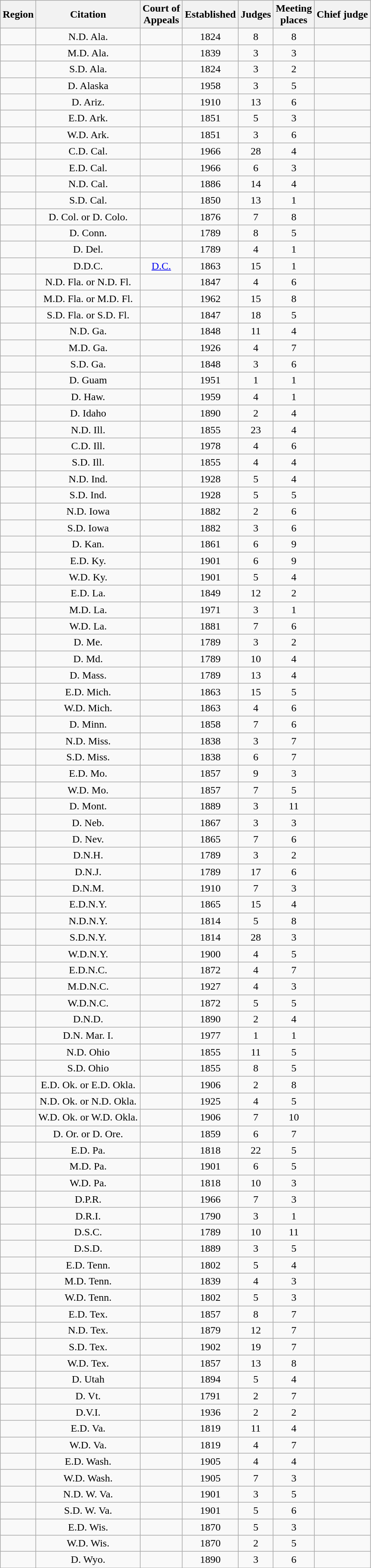<table class="wikitable sortable">
<tr style="white-space:nowrap;">
<th>Region</th>
<th>Citation</th>
<th>Court of<br>Appeals</th>
<th>Established</th>
<th>Judges</th>
<th>Meeting<br>places</th>
<th>Chief judge</th>
</tr>
<tr>
<td></td>
<td style="text-align:center;">N.D. Ala.</td>
<td style="text-align:center;"></td>
<td style="text-align:center;">1824</td>
<td style="text-align:center;">8</td>
<td style="text-align:center;">8</td>
<td></td>
</tr>
<tr>
<td></td>
<td style="text-align:center;">M.D. Ala.</td>
<td style="text-align:center;"></td>
<td style="text-align:center;">1839</td>
<td style="text-align:center;">3</td>
<td style="text-align:center;">3</td>
<td></td>
</tr>
<tr>
<td></td>
<td style="text-align:center;">S.D. Ala.</td>
<td style="text-align:center;"></td>
<td style="text-align:center;">1824</td>
<td style="text-align:center;">3</td>
<td style="text-align:center;">2</td>
<td></td>
</tr>
<tr>
<td></td>
<td style="text-align:center;">D. Alaska</td>
<td style="text-align:center;"></td>
<td style="text-align:center;">1958</td>
<td style="text-align:center;">3</td>
<td style="text-align:center;">5</td>
<td></td>
</tr>
<tr>
<td></td>
<td style="text-align:center;">D. Ariz.</td>
<td style="text-align:center;"></td>
<td style="text-align:center;">1910</td>
<td style="text-align:center;">13</td>
<td style="text-align:center;">6</td>
<td></td>
</tr>
<tr>
<td></td>
<td style="text-align:center;">E.D. Ark.</td>
<td style="text-align:center;"></td>
<td style="text-align:center;">1851</td>
<td style="text-align:center;">5</td>
<td style="text-align:center;">3</td>
<td></td>
</tr>
<tr>
<td></td>
<td style="text-align:center;">W.D. Ark.</td>
<td style="text-align:center;"></td>
<td style="text-align:center;">1851</td>
<td style="text-align:center;">3</td>
<td style="text-align:center;">6</td>
<td></td>
</tr>
<tr>
<td></td>
<td style="text-align:center;">C.D. Cal.</td>
<td style="text-align:center;"></td>
<td style="text-align:center;">1966</td>
<td style="text-align:center;">28</td>
<td style="text-align:center;">4</td>
<td></td>
</tr>
<tr>
<td></td>
<td style="text-align:center;">E.D. Cal.</td>
<td style="text-align:center;"></td>
<td style="text-align:center;">1966</td>
<td style="text-align:center;">6</td>
<td style="text-align:center;">3</td>
<td></td>
</tr>
<tr>
<td></td>
<td style="text-align:center;">N.D. Cal.</td>
<td style="text-align:center;"></td>
<td style="text-align:center;">1886</td>
<td style="text-align:center;">14</td>
<td style="text-align:center;">4</td>
<td></td>
</tr>
<tr>
<td></td>
<td style="text-align:center;">S.D. Cal.</td>
<td style="text-align:center;"></td>
<td style="text-align:center;">1850</td>
<td style="text-align:center;">13</td>
<td style="text-align:center;">1</td>
<td></td>
</tr>
<tr>
<td></td>
<td style="text-align:center;">D. Col. or D. Colo.</td>
<td style="text-align:center;"></td>
<td style="text-align:center;">1876</td>
<td style="text-align:center;">7</td>
<td style="text-align:center;">8</td>
<td></td>
</tr>
<tr>
<td></td>
<td style="text-align:center;">D. Conn.</td>
<td style="text-align:center;"></td>
<td style="text-align:center;">1789</td>
<td style="text-align:center;">8</td>
<td style="text-align:center;">5</td>
<td></td>
</tr>
<tr>
<td></td>
<td style="text-align:center;">D. Del.</td>
<td style="text-align:center;"></td>
<td style="text-align:center;">1789</td>
<td style="text-align:center;">4</td>
<td style="text-align:center;">1</td>
<td></td>
</tr>
<tr>
<td></td>
<td style="text-align:center;">D.D.C.</td>
<td style="text-align:center;"><a href='#'>D.C.</a></td>
<td style="text-align:center;">1863</td>
<td style="text-align:center;">15</td>
<td style="text-align:center;">1</td>
<td></td>
</tr>
<tr>
<td></td>
<td style="text-align:center;">N.D. Fla. or N.D. Fl.</td>
<td style="text-align:center;"></td>
<td style="text-align:center;">1847</td>
<td style="text-align:center;">4</td>
<td style="text-align:center;">6</td>
<td></td>
</tr>
<tr>
<td></td>
<td style="text-align:center;">M.D. Fla. or M.D. Fl.</td>
<td style="text-align:center;"></td>
<td style="text-align:center;">1962</td>
<td style="text-align:center;">15</td>
<td style="text-align:center;">8</td>
<td></td>
</tr>
<tr>
<td></td>
<td style="text-align:center;">S.D. Fla. or S.D. Fl.</td>
<td style="text-align:center;"></td>
<td style="text-align:center;">1847</td>
<td style="text-align:center;">18</td>
<td style="text-align:center;">5</td>
<td></td>
</tr>
<tr>
<td></td>
<td style="text-align:center;">N.D. Ga.</td>
<td style="text-align:center;"></td>
<td style="text-align:center;">1848</td>
<td style="text-align:center;">11</td>
<td style="text-align:center;">4</td>
<td></td>
</tr>
<tr>
<td></td>
<td style="text-align:center;">M.D. Ga.</td>
<td style="text-align:center;"></td>
<td style="text-align:center;">1926</td>
<td style="text-align:center;">4</td>
<td style="text-align:center;">7</td>
<td></td>
</tr>
<tr>
<td></td>
<td style="text-align:center;">S.D. Ga.</td>
<td style="text-align:center;"></td>
<td style="text-align:center;">1848</td>
<td style="text-align:center;">3</td>
<td style="text-align:center;">6</td>
<td></td>
</tr>
<tr>
<td></td>
<td style="text-align:center;">D. Guam</td>
<td style="text-align:center;"></td>
<td style="text-align:center;">1951</td>
<td style="text-align:center;">1</td>
<td style="text-align:center;">1</td>
<td></td>
</tr>
<tr>
<td></td>
<td style="text-align:center;">D. Haw.</td>
<td style="text-align:center;"></td>
<td style="text-align:center;">1959</td>
<td style="text-align:center;">4</td>
<td style="text-align:center;">1</td>
<td></td>
</tr>
<tr>
<td></td>
<td style="text-align:center;">D. Idaho</td>
<td style="text-align:center;"></td>
<td style="text-align:center;">1890</td>
<td style="text-align:center;">2</td>
<td style="text-align:center;">4</td>
<td></td>
</tr>
<tr>
<td></td>
<td style="text-align:center;">N.D. Ill.</td>
<td style="text-align:center;"></td>
<td style="text-align:center;">1855</td>
<td style="text-align:center;">23</td>
<td style="text-align:center;">4</td>
<td></td>
</tr>
<tr>
<td></td>
<td style="text-align:center;">C.D. Ill.</td>
<td style="text-align:center;"></td>
<td style="text-align:center;">1978</td>
<td style="text-align:center;">4</td>
<td style="text-align:center;">6</td>
<td></td>
</tr>
<tr>
<td></td>
<td style="text-align:center;">S.D. Ill.</td>
<td style="text-align:center;"></td>
<td style="text-align:center;">1855</td>
<td style="text-align:center;">4</td>
<td style="text-align:center;">4</td>
<td></td>
</tr>
<tr>
<td></td>
<td style="text-align:center;">N.D. Ind.</td>
<td style="text-align:center;"></td>
<td style="text-align:center;">1928</td>
<td style="text-align:center;">5</td>
<td style="text-align:center;">4</td>
<td></td>
</tr>
<tr>
<td></td>
<td style="text-align:center;">S.D. Ind.</td>
<td style="text-align:center;"></td>
<td style="text-align:center;">1928</td>
<td style="text-align:center;">5</td>
<td style="text-align:center;">5</td>
<td></td>
</tr>
<tr>
<td></td>
<td style="text-align:center;">N.D. Iowa</td>
<td style="text-align:center;"></td>
<td style="text-align:center;">1882</td>
<td style="text-align:center;">2</td>
<td style="text-align:center;">6</td>
<td></td>
</tr>
<tr>
<td></td>
<td style="text-align:center;">S.D. Iowa</td>
<td style="text-align:center;"></td>
<td style="text-align:center;">1882</td>
<td style="text-align:center;">3</td>
<td style="text-align:center;">6</td>
<td></td>
</tr>
<tr>
<td></td>
<td style="text-align:center;">D. Kan.</td>
<td style="text-align:center;"></td>
<td style="text-align:center;">1861</td>
<td style="text-align:center;">6</td>
<td style="text-align:center;">9</td>
<td></td>
</tr>
<tr>
<td></td>
<td style="text-align:center;">E.D. Ky.</td>
<td style="text-align:center;"></td>
<td style="text-align:center;">1901</td>
<td style="text-align:center;">6</td>
<td style="text-align:center;">9</td>
<td></td>
</tr>
<tr>
<td></td>
<td style="text-align:center;">W.D. Ky.</td>
<td style="text-align:center;"></td>
<td style="text-align:center;">1901</td>
<td style="text-align:center;">5</td>
<td style="text-align:center;">4</td>
<td></td>
</tr>
<tr>
<td></td>
<td style="text-align:center;">E.D. La.</td>
<td style="text-align:center;"></td>
<td style="text-align:center;">1849</td>
<td style="text-align:center;">12</td>
<td style="text-align:center;">2</td>
<td></td>
</tr>
<tr>
<td></td>
<td style="text-align:center;">M.D. La.</td>
<td style="text-align:center;"></td>
<td style="text-align:center;">1971</td>
<td style="text-align:center;">3</td>
<td style="text-align:center;">1</td>
<td></td>
</tr>
<tr>
<td></td>
<td style="text-align:center;">W.D. La.</td>
<td style="text-align:center;"></td>
<td style="text-align:center;">1881</td>
<td style="text-align:center;">7</td>
<td style="text-align:center;">6</td>
<td></td>
</tr>
<tr>
<td></td>
<td style="text-align:center;">D. Me.</td>
<td style="text-align:center;"></td>
<td style="text-align:center;">1789</td>
<td style="text-align:center;">3</td>
<td style="text-align:center;">2</td>
<td></td>
</tr>
<tr>
<td></td>
<td style="text-align:center;">D. Md.</td>
<td style="text-align:center;"></td>
<td style="text-align:center;">1789</td>
<td style="text-align:center;">10</td>
<td style="text-align:center;">4</td>
<td></td>
</tr>
<tr>
<td></td>
<td style="text-align:center;">D. Mass.</td>
<td style="text-align:center;"></td>
<td style="text-align:center;">1789</td>
<td style="text-align:center;">13</td>
<td style="text-align:center;">4</td>
<td></td>
</tr>
<tr>
<td></td>
<td style="text-align:center;">E.D. Mich.</td>
<td style="text-align:center;"></td>
<td style="text-align:center;">1863</td>
<td style="text-align:center;">15</td>
<td style="text-align:center;">5</td>
<td></td>
</tr>
<tr>
<td></td>
<td style="text-align:center;">W.D. Mich.</td>
<td style="text-align:center;"></td>
<td style="text-align:center;">1863</td>
<td style="text-align:center;">4</td>
<td style="text-align:center;">6</td>
<td></td>
</tr>
<tr>
<td></td>
<td style="text-align:center;">D. Minn.</td>
<td style="text-align:center;"></td>
<td style="text-align:center;">1858</td>
<td style="text-align:center;">7</td>
<td style="text-align:center;">6</td>
<td></td>
</tr>
<tr>
<td></td>
<td style="text-align:center;">N.D. Miss.</td>
<td style="text-align:center;"></td>
<td style="text-align:center;">1838</td>
<td style="text-align:center;">3</td>
<td style="text-align:center;">7</td>
<td></td>
</tr>
<tr>
<td></td>
<td style="text-align:center;">S.D. Miss.</td>
<td style="text-align:center;"></td>
<td style="text-align:center;">1838</td>
<td style="text-align:center;">6</td>
<td style="text-align:center;">7</td>
<td></td>
</tr>
<tr>
<td></td>
<td style="text-align:center;">E.D. Mo.</td>
<td style="text-align:center;"></td>
<td style="text-align:center;">1857</td>
<td style="text-align:center;">9</td>
<td style="text-align:center;">3</td>
<td></td>
</tr>
<tr>
<td></td>
<td style="text-align:center;">W.D. Mo.</td>
<td style="text-align:center;"></td>
<td style="text-align:center;">1857</td>
<td style="text-align:center;">7</td>
<td style="text-align:center;">5</td>
<td></td>
</tr>
<tr>
<td></td>
<td style="text-align:center;">D. Mont.</td>
<td style="text-align:center;"></td>
<td style="text-align:center;">1889</td>
<td style="text-align:center;">3</td>
<td style="text-align:center;">11</td>
<td></td>
</tr>
<tr>
<td></td>
<td style="text-align:center;">D. Neb.</td>
<td style="text-align:center;"></td>
<td style="text-align:center;">1867</td>
<td style="text-align:center;">3</td>
<td style="text-align:center;">3</td>
<td></td>
</tr>
<tr>
<td></td>
<td style="text-align:center;">D. Nev.</td>
<td style="text-align:center;"></td>
<td style="text-align:center;">1865</td>
<td style="text-align:center;">7</td>
<td style="text-align:center;">6</td>
<td></td>
</tr>
<tr>
<td></td>
<td style="text-align:center;">D.N.H.</td>
<td style="text-align:center;"></td>
<td style="text-align:center;">1789</td>
<td style="text-align:center;">3</td>
<td style="text-align:center;">2</td>
<td></td>
</tr>
<tr>
<td></td>
<td style="text-align:center;">D.N.J.</td>
<td style="text-align:center;"></td>
<td style="text-align:center;">1789</td>
<td style="text-align:center;">17</td>
<td style="text-align:center;">6</td>
<td></td>
</tr>
<tr>
<td></td>
<td style="text-align:center;">D.N.M.</td>
<td style="text-align:center;"></td>
<td style="text-align:center;">1910</td>
<td style="text-align:center;">7</td>
<td style="text-align:center;">3</td>
<td></td>
</tr>
<tr>
<td></td>
<td style="text-align:center;">E.D.N.Y.</td>
<td style="text-align:center;"></td>
<td style="text-align:center;">1865</td>
<td style="text-align:center;">15</td>
<td style="text-align:center;">4</td>
<td></td>
</tr>
<tr>
<td></td>
<td style="text-align:center;">N.D.N.Y.</td>
<td style="text-align:center;"></td>
<td style="text-align:center;">1814</td>
<td style="text-align:center;">5</td>
<td style="text-align:center;">8</td>
<td></td>
</tr>
<tr>
<td></td>
<td style="text-align:center;">S.D.N.Y.</td>
<td style="text-align:center;"></td>
<td style="text-align:center;">1814</td>
<td style="text-align:center;">28</td>
<td style="text-align:center;">3</td>
<td></td>
</tr>
<tr>
<td></td>
<td style="text-align:center;">W.D.N.Y.</td>
<td style="text-align:center;"></td>
<td style="text-align:center;">1900</td>
<td style="text-align:center;">4</td>
<td style="text-align:center;">5</td>
<td></td>
</tr>
<tr>
<td></td>
<td style="text-align:center;">E.D.N.C.</td>
<td style="text-align:center;"></td>
<td style="text-align:center;">1872</td>
<td style="text-align:center;">4</td>
<td style="text-align:center;">7</td>
<td></td>
</tr>
<tr>
<td></td>
<td style="text-align:center;">M.D.N.C.</td>
<td style="text-align:center;"></td>
<td style="text-align:center;">1927</td>
<td style="text-align:center;">4</td>
<td style="text-align:center;">3</td>
<td></td>
</tr>
<tr>
<td></td>
<td style="text-align:center;">W.D.N.C.</td>
<td style="text-align:center;"></td>
<td style="text-align:center;">1872</td>
<td style="text-align:center;">5</td>
<td style="text-align:center;">5</td>
<td></td>
</tr>
<tr>
<td></td>
<td style="text-align:center;">D.N.D.</td>
<td style="text-align:center;"></td>
<td style="text-align:center;">1890</td>
<td style="text-align:center;">2</td>
<td style="text-align:center;">4</td>
<td></td>
</tr>
<tr>
<td></td>
<td style="text-align:center;">D.N. Mar. I.</td>
<td style="text-align:center;"></td>
<td style="text-align:center;">1977</td>
<td style="text-align:center;">1</td>
<td style="text-align:center;">1</td>
<td></td>
</tr>
<tr>
<td></td>
<td style="text-align:center;">N.D. Ohio</td>
<td style="text-align:center;"></td>
<td style="text-align:center;">1855</td>
<td style="text-align:center;">11</td>
<td style="text-align:center;">5</td>
<td></td>
</tr>
<tr>
<td></td>
<td style="text-align:center;">S.D. Ohio</td>
<td style="text-align:center;"></td>
<td style="text-align:center;">1855</td>
<td style="text-align:center;">8</td>
<td style="text-align:center;">5</td>
<td></td>
</tr>
<tr>
<td></td>
<td style="text-align:center;">E.D. Ok. or E.D. Okla.</td>
<td style="text-align:center;"></td>
<td style="text-align:center;">1906</td>
<td style="text-align:center;">2</td>
<td style="text-align:center;">8</td>
<td></td>
</tr>
<tr>
<td></td>
<td style="text-align:center;">N.D. Ok. or N.D. Okla.</td>
<td style="text-align:center;"></td>
<td style="text-align:center;">1925</td>
<td style="text-align:center;">4</td>
<td style="text-align:center;">5</td>
<td></td>
</tr>
<tr>
<td></td>
<td style="text-align:center;">W.D. Ok. or W.D. Okla.</td>
<td style="text-align:center;"></td>
<td style="text-align:center;">1906</td>
<td style="text-align:center;">7</td>
<td style="text-align:center;">10</td>
<td></td>
</tr>
<tr>
<td></td>
<td style="text-align:center;">D. Or. or D. Ore.</td>
<td style="text-align:center;"></td>
<td style="text-align:center;">1859</td>
<td style="text-align:center;">6</td>
<td style="text-align:center;">7</td>
<td></td>
</tr>
<tr>
<td></td>
<td style="text-align:center;">E.D. Pa.</td>
<td style="text-align:center;"></td>
<td style="text-align:center;">1818</td>
<td style="text-align:center;">22</td>
<td style="text-align:center;">5</td>
<td></td>
</tr>
<tr>
<td></td>
<td style="text-align:center;">M.D. Pa.</td>
<td style="text-align:center;"></td>
<td style="text-align:center;">1901</td>
<td style="text-align:center;">6</td>
<td style="text-align:center;">5</td>
<td></td>
</tr>
<tr>
<td></td>
<td style="text-align:center;">W.D. Pa.</td>
<td style="text-align:center;"></td>
<td style="text-align:center;">1818</td>
<td style="text-align:center;">10</td>
<td style="text-align:center;">3</td>
<td></td>
</tr>
<tr>
<td></td>
<td style="text-align:center;">D.P.R.</td>
<td style="text-align:center;"></td>
<td style="text-align:center;">1966</td>
<td style="text-align:center;">7</td>
<td style="text-align:center;">3</td>
<td></td>
</tr>
<tr>
<td></td>
<td style="text-align:center;">D.R.I.</td>
<td style="text-align:center;"></td>
<td style="text-align:center;">1790</td>
<td style="text-align:center;">3</td>
<td style="text-align:center;">1</td>
<td></td>
</tr>
<tr>
<td></td>
<td style="text-align:center;">D.S.C.</td>
<td style="text-align:center;"></td>
<td style="text-align:center;">1789</td>
<td style="text-align:center;">10</td>
<td style="text-align:center;">11</td>
<td></td>
</tr>
<tr>
<td></td>
<td style="text-align:center;">D.S.D.</td>
<td style="text-align:center;"></td>
<td style="text-align:center;">1889</td>
<td style="text-align:center;">3</td>
<td style="text-align:center;">5</td>
<td></td>
</tr>
<tr>
<td></td>
<td style="text-align:center;">E.D. Tenn.</td>
<td style="text-align:center;"></td>
<td style="text-align:center;">1802</td>
<td style="text-align:center;">5</td>
<td style="text-align:center;">4</td>
<td></td>
</tr>
<tr>
<td></td>
<td style="text-align:center;">M.D. Tenn.</td>
<td style="text-align:center;"></td>
<td style="text-align:center;">1839</td>
<td style="text-align:center;">4</td>
<td style="text-align:center;">3</td>
<td></td>
</tr>
<tr>
<td></td>
<td style="text-align:center;">W.D. Tenn.</td>
<td style="text-align:center;"></td>
<td style="text-align:center;">1802</td>
<td style="text-align:center;">5</td>
<td style="text-align:center;">3</td>
<td></td>
</tr>
<tr>
<td></td>
<td style="text-align:center;">E.D. Tex.</td>
<td style="text-align:center;"></td>
<td style="text-align:center;">1857</td>
<td style="text-align:center;">8</td>
<td style="text-align:center;">7</td>
<td></td>
</tr>
<tr>
<td></td>
<td style="text-align:center;">N.D. Tex.</td>
<td style="text-align:center;"></td>
<td style="text-align:center;">1879</td>
<td style="text-align:center;">12</td>
<td style="text-align:center;">7</td>
<td></td>
</tr>
<tr>
<td></td>
<td style="text-align:center;">S.D. Tex.</td>
<td style="text-align:center;"></td>
<td style="text-align:center;">1902</td>
<td style="text-align:center;">19</td>
<td style="text-align:center;">7</td>
<td></td>
</tr>
<tr>
<td></td>
<td style="text-align:center;">W.D. Tex.</td>
<td style="text-align:center;"></td>
<td style="text-align:center;">1857</td>
<td style="text-align:center;">13</td>
<td style="text-align:center;">8</td>
<td></td>
</tr>
<tr>
<td></td>
<td style="text-align:center;">D. Utah</td>
<td style="text-align:center;"></td>
<td style="text-align:center;">1894</td>
<td style="text-align:center;">5</td>
<td style="text-align:center;">4</td>
<td></td>
</tr>
<tr>
<td></td>
<td style="text-align:center;">D. Vt.</td>
<td style="text-align:center;"></td>
<td style="text-align:center;">1791</td>
<td style="text-align:center;">2</td>
<td style="text-align:center;">7</td>
<td></td>
</tr>
<tr>
<td></td>
<td style="text-align:center;">D.V.I.</td>
<td style="text-align:center;"></td>
<td style="text-align:center;">1936</td>
<td style="text-align:center;">2</td>
<td style="text-align:center;">2</td>
<td></td>
</tr>
<tr>
<td></td>
<td style="text-align:center;">E.D. Va.</td>
<td style="text-align:center;"></td>
<td style="text-align:center;">1819</td>
<td style="text-align:center;">11</td>
<td style="text-align:center;">4</td>
<td></td>
</tr>
<tr>
<td></td>
<td style="text-align:center;">W.D. Va.</td>
<td style="text-align:center;"></td>
<td style="text-align:center;">1819</td>
<td style="text-align:center;">4</td>
<td style="text-align:center;">7</td>
<td></td>
</tr>
<tr>
<td></td>
<td style="text-align:center;">E.D. Wash.</td>
<td style="text-align:center;"></td>
<td style="text-align:center;">1905</td>
<td style="text-align:center;">4</td>
<td style="text-align:center;">4</td>
<td></td>
</tr>
<tr>
<td></td>
<td style="text-align:center;">W.D. Wash.</td>
<td style="text-align:center;"></td>
<td style="text-align:center;">1905</td>
<td style="text-align:center;">7</td>
<td style="text-align:center;">3</td>
<td></td>
</tr>
<tr>
<td></td>
<td style="text-align:center;">N.D. W. Va.</td>
<td style="text-align:center;"></td>
<td style="text-align:center;">1901</td>
<td style="text-align:center;">3</td>
<td style="text-align:center;">5</td>
<td></td>
</tr>
<tr>
<td></td>
<td style="text-align:center;">S.D. W. Va.</td>
<td style="text-align:center;"></td>
<td style="text-align:center;">1901</td>
<td style="text-align:center;">5</td>
<td style="text-align:center;">6</td>
<td></td>
</tr>
<tr>
<td></td>
<td style="text-align:center;">E.D. Wis.</td>
<td style="text-align:center;"></td>
<td style="text-align:center;">1870</td>
<td style="text-align:center;">5</td>
<td style="text-align:center;">3</td>
<td></td>
</tr>
<tr>
<td></td>
<td style="text-align:center;">W.D. Wis.</td>
<td style="text-align:center;"></td>
<td style="text-align:center;">1870</td>
<td style="text-align:center;">2</td>
<td style="text-align:center;">5</td>
<td></td>
</tr>
<tr>
<td></td>
<td style="text-align:center;">D. Wyo.</td>
<td style="text-align:center;"></td>
<td style="text-align:center;">1890</td>
<td style="text-align:center;">3</td>
<td style="text-align:center;">6</td>
<td></td>
</tr>
<tr>
</tr>
</table>
